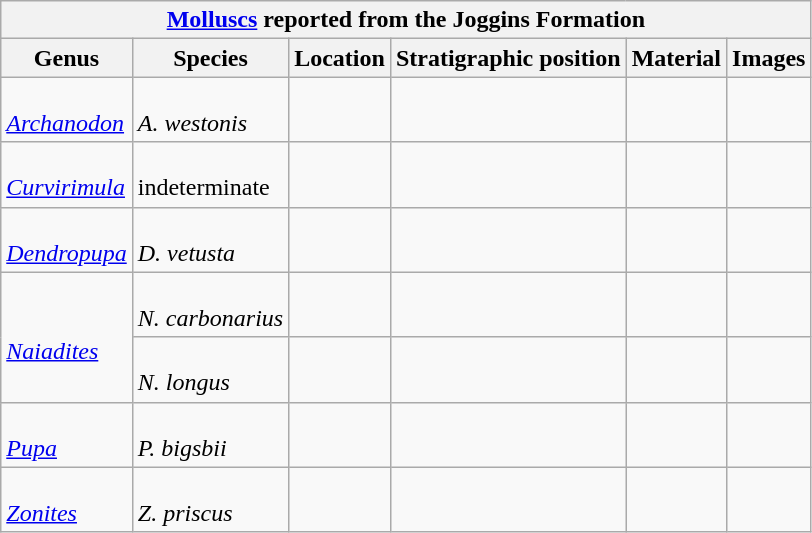<table class="wikitable sortable mw-collapsible">
<tr>
<th colspan="7" style="text-align:center;"><strong><a href='#'>Molluscs</a> reported from the Joggins Formation</strong></th>
</tr>
<tr>
<th>Genus</th>
<th>Species</th>
<th>Location</th>
<th>Stratigraphic position</th>
<th>Material</th>
<th>Images</th>
</tr>
<tr>
<td rowspan="1"><br><em><a href='#'>Archanodon</a></em></td>
<td><br><em>A. westonis</em></td>
<td></td>
<td></td>
<td></td>
<td></td>
</tr>
<tr>
<td rowspan="1"><br><em><a href='#'>Curvirimula</a></em></td>
<td><br>indeterminate</td>
<td></td>
<td></td>
<td></td>
<td></td>
</tr>
<tr>
<td rowspan="1"><br><em><a href='#'>Dendropupa</a></em></td>
<td><br><em>D. vetusta</em></td>
<td></td>
<td></td>
<td></td>
<td></td>
</tr>
<tr>
<td rowspan="2"><br><em><a href='#'>Naiadites</a></em></td>
<td><br><em>N. carbonarius</em></td>
<td></td>
<td></td>
<td></td>
<td></td>
</tr>
<tr>
<td><br><em>N. longus</em></td>
<td></td>
<td></td>
<td></td>
<td></td>
</tr>
<tr>
<td rowspan="1"><br><em><a href='#'>Pupa</a></em></td>
<td><br><em>P. bigsbii</em></td>
<td></td>
<td></td>
<td></td>
<td></td>
</tr>
<tr>
<td rowspan="1"><br><em><a href='#'>Zonites</a></em></td>
<td><br><em>Z. priscus</em></td>
<td></td>
<td></td>
<td></td>
<td></td>
</tr>
</table>
